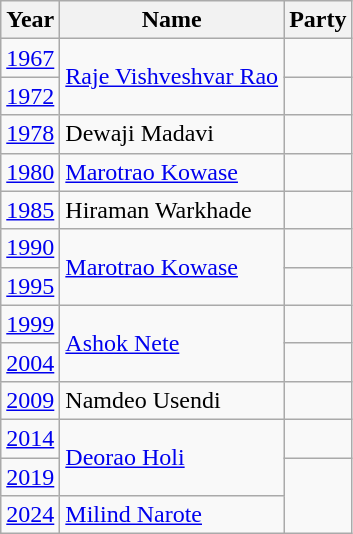<table class="wikitable">
<tr>
<th>Year</th>
<th>Name</th>
<th colspan=2>Party</th>
</tr>
<tr>
<td><a href='#'>1967</a></td>
<td rowspan="2"><a href='#'>Raje Vishveshvar Rao</a></td>
<td></td>
</tr>
<tr>
<td><a href='#'>1972</a></td>
</tr>
<tr>
<td><a href='#'>1978</a></td>
<td>Dewaji Madavi</td>
<td></td>
</tr>
<tr>
<td><a href='#'>1980</a></td>
<td><a href='#'>Marotrao Kowase</a></td>
</tr>
<tr>
<td><a href='#'>1985</a></td>
<td>Hiraman Warkhade</td>
<td></td>
</tr>
<tr>
<td><a href='#'>1990</a></td>
<td rowspan="2"><a href='#'>Marotrao Kowase</a></td>
<td></td>
</tr>
<tr>
<td><a href='#'>1995</a></td>
</tr>
<tr>
<td><a href='#'>1999</a></td>
<td rowspan="2"><a href='#'>Ashok Nete</a></td>
<td></td>
</tr>
<tr>
<td><a href='#'>2004</a></td>
</tr>
<tr>
<td><a href='#'>2009</a></td>
<td>Namdeo Usendi</td>
<td></td>
</tr>
<tr>
<td><a href='#'>2014</a></td>
<td rowspan="2"><a href='#'>Deorao Holi</a></td>
<td></td>
</tr>
<tr>
<td><a href='#'>2019</a></td>
</tr>
<tr>
<td><a href='#'>2024</a></td>
<td><a href='#'>Milind Narote</a></td>
</tr>
</table>
